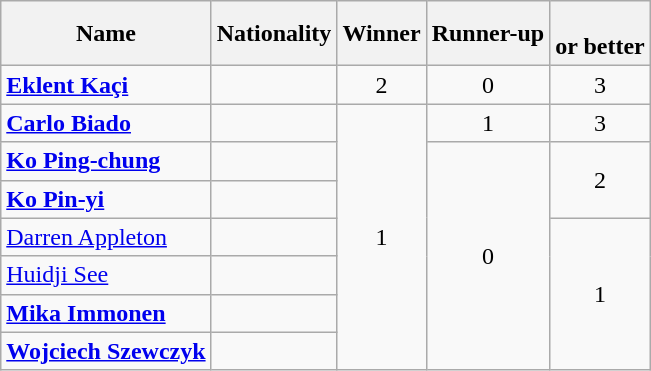<table class="wikitable sortable" style="font-size:100%; text-align: center;">
<tr>
<th>Name</th>
<th>Nationality</th>
<th>Winner</th>
<th>Runner-up</th>
<th><br>or better</th>
</tr>
<tr>
<td align="left"><strong><a href='#'>Eklent Kaçi</a></strong></td>
<td align="left"></td>
<td>2</td>
<td rowspan="1">0</td>
<td>3</td>
</tr>
<tr>
<td align="left"><strong><a href='#'>Carlo Biado</a></strong></td>
<td align="left"></td>
<td rowspan="7">1</td>
<td rowspan="1">1</td>
<td rowspan="1">3</td>
</tr>
<tr>
<td align="left"><strong><a href='#'>Ko Ping-chung</a></strong></td>
<td align="left"></td>
<td rowspan="6">0</td>
<td rowspan="2">2</td>
</tr>
<tr>
<td align="left"><strong><a href='#'>Ko Pin-yi</a></strong></td>
<td align="left"></td>
</tr>
<tr>
<td align="left"><a href='#'>Darren Appleton</a></td>
<td align="left"></td>
<td rowspan="4">1</td>
</tr>
<tr>
<td align="left"><a href='#'>Huidji See</a></td>
<td align="left"></td>
</tr>
<tr>
<td align="left"><strong><a href='#'>Mika Immonen</a></strong></td>
<td align="left"></td>
</tr>
<tr>
<td align="left"><strong><a href='#'>Wojciech Szewczyk</a></strong></td>
<td align="left"></td>
</tr>
</table>
